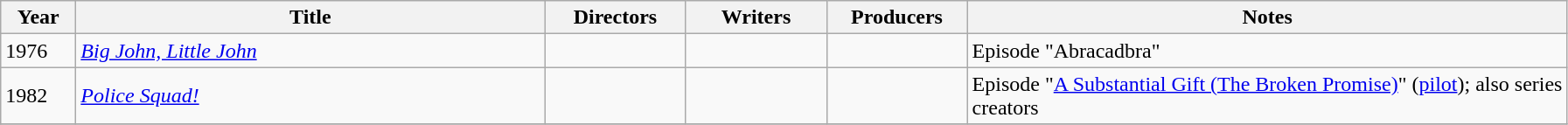<table class="wikitable">
<tr>
<th width=50>Year</th>
<th width=350>Title</th>
<th width=100>Directors</th>
<th width=100>Writers</th>
<th width=100>Producers</th>
<th width=450>Notes</th>
</tr>
<tr>
<td>1976</td>
<td><em><a href='#'>Big John, Little John</a></em></td>
<td></td>
<td></td>
<td></td>
<td>Episode "Abracadbra"</td>
</tr>
<tr>
<td>1982</td>
<td><em><a href='#'>Police Squad!</a></em></td>
<td></td>
<td></td>
<td></td>
<td>Episode "<a href='#'>A Substantial Gift (The Broken Promise)</a>" (<a href='#'>pilot</a>); also series creators</td>
</tr>
<tr>
</tr>
</table>
